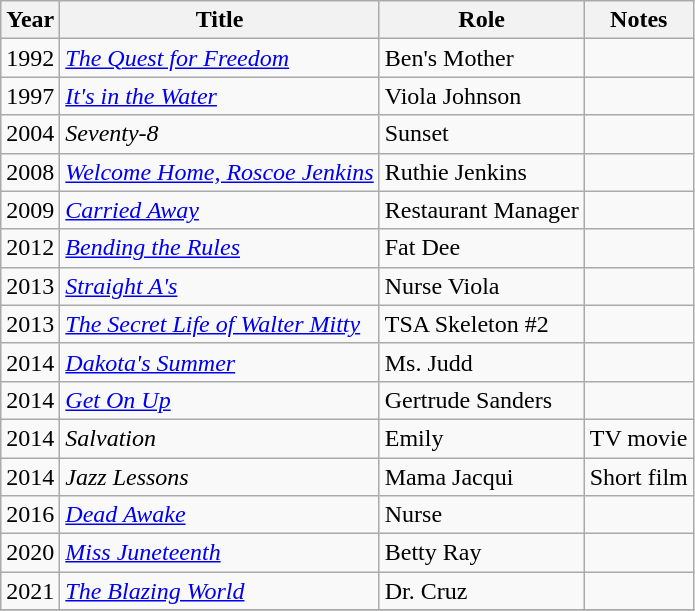<table class="wikitable sortable">
<tr>
<th>Year</th>
<th>Title</th>
<th>Role</th>
<th>Notes</th>
</tr>
<tr>
<td>1992</td>
<td><em><a href='#'>The Quest for Freedom</a></em></td>
<td>Ben's Mother</td>
<td></td>
</tr>
<tr>
<td>1997</td>
<td><em><a href='#'>It's in the Water</a></em></td>
<td>Viola Johnson</td>
<td></td>
</tr>
<tr>
<td>2004</td>
<td><em>Seventy-8</em></td>
<td>Sunset</td>
<td></td>
</tr>
<tr>
<td>2008</td>
<td><em><a href='#'>Welcome Home, Roscoe Jenkins</a></em></td>
<td>Ruthie Jenkins</td>
<td></td>
</tr>
<tr>
<td>2009</td>
<td><em><a href='#'>Carried Away</a></em></td>
<td>Restaurant Manager</td>
<td></td>
</tr>
<tr>
<td>2012</td>
<td><em><a href='#'>Bending the Rules</a></em></td>
<td>Fat Dee</td>
<td></td>
</tr>
<tr>
<td>2013</td>
<td><em><a href='#'>Straight A's</a></em></td>
<td>Nurse Viola</td>
<td></td>
</tr>
<tr>
<td>2013</td>
<td><em><a href='#'>The Secret Life of Walter Mitty</a></em></td>
<td>TSA Skeleton #2</td>
<td></td>
</tr>
<tr>
<td>2014</td>
<td><em><a href='#'>Dakota's Summer</a></em></td>
<td>Ms. Judd</td>
<td></td>
</tr>
<tr>
<td>2014</td>
<td><em><a href='#'>Get On Up</a></em></td>
<td>Gertrude Sanders</td>
<td></td>
</tr>
<tr>
<td>2014</td>
<td><em>Salvation</em></td>
<td>Emily</td>
<td>TV movie</td>
</tr>
<tr>
<td>2014</td>
<td><em>Jazz Lessons</em></td>
<td>Mama Jacqui</td>
<td>Short film</td>
</tr>
<tr>
<td>2016</td>
<td><em><a href='#'>Dead Awake</a></em></td>
<td>Nurse</td>
<td></td>
</tr>
<tr>
<td>2020</td>
<td><em><a href='#'>Miss Juneteenth</a></em></td>
<td>Betty Ray</td>
<td></td>
</tr>
<tr>
<td>2021</td>
<td><em><a href='#'>The Blazing World</a></em></td>
<td>Dr. Cruz</td>
<td></td>
</tr>
<tr>
</tr>
</table>
